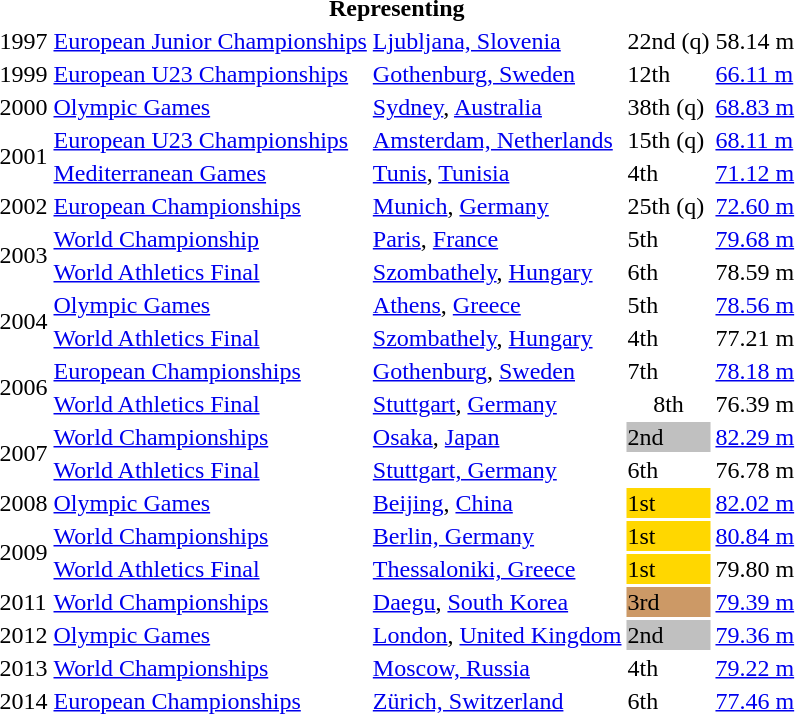<table>
<tr>
<th colspan="6">Representing </th>
</tr>
<tr>
<td>1997</td>
<td><a href='#'>European Junior Championships</a></td>
<td><a href='#'>Ljubljana, Slovenia</a></td>
<td>22nd (q)</td>
<td>58.14 m</td>
</tr>
<tr>
<td>1999</td>
<td><a href='#'>European U23 Championships</a></td>
<td><a href='#'>Gothenburg, Sweden</a></td>
<td>12th</td>
<td><a href='#'>66.11 m</a></td>
</tr>
<tr>
<td>2000</td>
<td><a href='#'>Olympic Games</a></td>
<td><a href='#'>Sydney</a>, <a href='#'>Australia</a></td>
<td>38th (q)</td>
<td><a href='#'>68.83 m</a></td>
</tr>
<tr>
<td rowspan=2>2001</td>
<td><a href='#'>European U23 Championships</a></td>
<td><a href='#'>Amsterdam, Netherlands</a></td>
<td>15th (q)</td>
<td><a href='#'>68.11 m</a></td>
</tr>
<tr>
<td><a href='#'>Mediterranean Games</a></td>
<td><a href='#'>Tunis</a>, <a href='#'>Tunisia</a></td>
<td>4th</td>
<td><a href='#'>71.12 m</a></td>
</tr>
<tr>
<td>2002</td>
<td><a href='#'>European Championships</a></td>
<td><a href='#'>Munich</a>, <a href='#'>Germany</a></td>
<td>25th (q)</td>
<td><a href='#'>72.60 m</a></td>
</tr>
<tr>
<td rowspan=2>2003</td>
<td><a href='#'>World Championship</a></td>
<td><a href='#'>Paris</a>, <a href='#'>France</a></td>
<td>5th</td>
<td><a href='#'>79.68 m</a></td>
</tr>
<tr>
<td><a href='#'>World Athletics Final</a></td>
<td><a href='#'>Szombathely</a>, <a href='#'>Hungary</a></td>
<td>6th</td>
<td>78.59 m</td>
</tr>
<tr>
<td rowspan=2>2004</td>
<td><a href='#'>Olympic Games</a></td>
<td><a href='#'>Athens</a>, <a href='#'>Greece</a></td>
<td>5th</td>
<td><a href='#'>78.56 m</a></td>
</tr>
<tr>
<td><a href='#'>World Athletics Final</a></td>
<td><a href='#'>Szombathely</a>, <a href='#'>Hungary</a></td>
<td>4th</td>
<td>77.21 m</td>
</tr>
<tr>
<td rowspan=2>2006</td>
<td><a href='#'>European Championships</a></td>
<td><a href='#'>Gothenburg</a>, <a href='#'>Sweden</a></td>
<td>7th</td>
<td><a href='#'>78.18 m</a></td>
</tr>
<tr>
<td><a href='#'>World Athletics Final</a></td>
<td><a href='#'>Stuttgart</a>, <a href='#'>Germany</a></td>
<td align="center">8th</td>
<td>76.39 m</td>
</tr>
<tr>
<td rowspan=2>2007</td>
<td><a href='#'>World Championships</a></td>
<td><a href='#'>Osaka</a>, <a href='#'>Japan</a></td>
<td bgcolor="silver">2nd</td>
<td><a href='#'>82.29 m</a></td>
</tr>
<tr>
<td><a href='#'>World Athletics Final</a></td>
<td><a href='#'>Stuttgart, Germany</a></td>
<td>6th</td>
<td>76.78 m</td>
</tr>
<tr>
<td>2008</td>
<td><a href='#'>Olympic Games</a></td>
<td><a href='#'>Beijing</a>, <a href='#'>China</a></td>
<td bgcolor="Gold">1st</td>
<td><a href='#'>82.02 m</a></td>
</tr>
<tr>
<td rowspan=2>2009</td>
<td><a href='#'>World Championships</a></td>
<td><a href='#'>Berlin, Germany</a></td>
<td bgcolor="Gold">1st</td>
<td><a href='#'>80.84 m</a></td>
</tr>
<tr>
<td><a href='#'>World Athletics Final</a></td>
<td><a href='#'>Thessaloniki, Greece</a></td>
<td bgcolor="Gold">1st</td>
<td>79.80 m</td>
</tr>
<tr>
<td>2011</td>
<td><a href='#'>World Championships</a></td>
<td><a href='#'>Daegu</a>, <a href='#'>South Korea</a></td>
<td bgcolor="cc9966">3rd</td>
<td><a href='#'>79.39 m</a></td>
</tr>
<tr>
<td>2012</td>
<td><a href='#'>Olympic Games</a></td>
<td><a href='#'>London</a>, <a href='#'>United Kingdom</a></td>
<td bgcolor=silver>2nd</td>
<td><a href='#'>79.36 m</a></td>
</tr>
<tr>
<td>2013</td>
<td><a href='#'>World Championships</a></td>
<td><a href='#'>Moscow, Russia</a></td>
<td>4th</td>
<td><a href='#'>79.22 m</a></td>
</tr>
<tr>
<td>2014</td>
<td><a href='#'>European Championships</a></td>
<td><a href='#'>Zürich, Switzerland</a></td>
<td>6th</td>
<td><a href='#'>77.46 m</a></td>
</tr>
</table>
